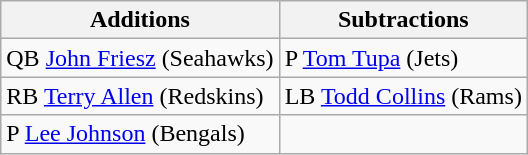<table class="wikitable">
<tr>
<th>Additions</th>
<th>Subtractions</th>
</tr>
<tr>
<td>QB <a href='#'>John Friesz</a> (Seahawks)</td>
<td>P <a href='#'>Tom Tupa</a> (Jets)</td>
</tr>
<tr>
<td>RB <a href='#'>Terry Allen</a> (Redskins)</td>
<td>LB <a href='#'>Todd Collins</a> (Rams)</td>
</tr>
<tr>
<td>P <a href='#'>Lee Johnson</a> (Bengals)</td>
<td></td>
</tr>
</table>
